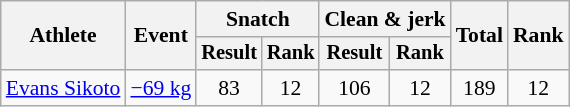<table class="wikitable" style="font-size:90%">
<tr>
<th rowspan="2">Athlete</th>
<th rowspan="2">Event</th>
<th colspan="2">Snatch</th>
<th colspan="2">Clean & jerk</th>
<th rowspan="2">Total</th>
<th rowspan="2">Rank</th>
</tr>
<tr style="font-size:95%">
<th>Result</th>
<th>Rank</th>
<th>Result</th>
<th>Rank</th>
</tr>
<tr align=center>
<td align=left><a href='#'>Evans Sikoto</a></td>
<td align=left><a href='#'>−69 kg</a></td>
<td>83</td>
<td>12</td>
<td>106</td>
<td>12</td>
<td>189</td>
<td>12</td>
</tr>
</table>
